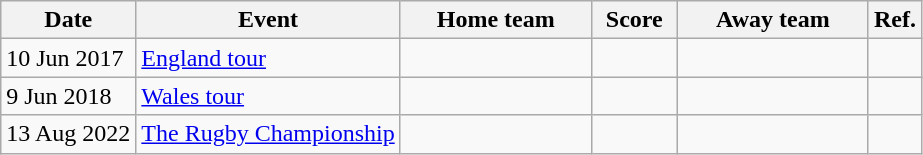<table class="wikitable"  style="text-align:left; width:;">
<tr>
<th>Date</th>
<th width= px>Event</th>
<th width=120px>Home team</th>
<th width=50px>Score</th>
<th width=120px>Away team</th>
<th>Ref.</th>
</tr>
<tr>
<td>10 Jun 2017</td>
<td><a href='#'>England tour</a></td>
<td></td>
<td></td>
<td></td>
<td></td>
</tr>
<tr>
<td>9 Jun 2018</td>
<td><a href='#'>Wales tour</a></td>
<td></td>
<td></td>
<td></td>
<td></td>
</tr>
<tr>
<td>13 Aug 2022</td>
<td><a href='#'>The Rugby Championship</a></td>
<td></td>
<td></td>
<td></td>
<td></td>
</tr>
</table>
